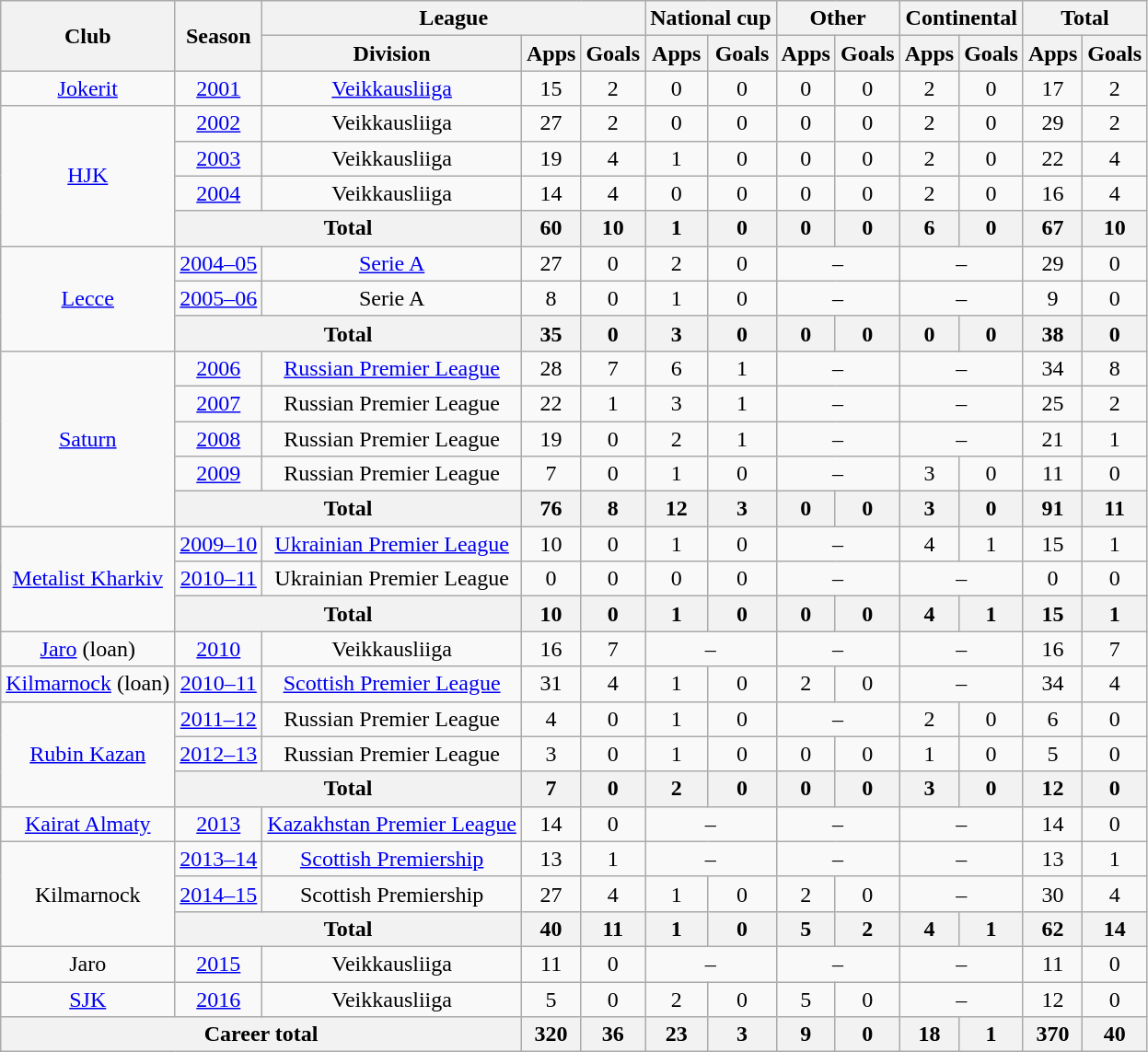<table class="wikitable" style="text-align:center">
<tr>
<th rowspan="2">Club</th>
<th rowspan="2">Season</th>
<th colspan="3">League</th>
<th colspan="2">National cup</th>
<th colspan="2">Other</th>
<th colspan="2">Continental</th>
<th colspan="2">Total</th>
</tr>
<tr>
<th>Division</th>
<th>Apps</th>
<th>Goals</th>
<th>Apps</th>
<th>Goals</th>
<th>Apps</th>
<th>Goals</th>
<th>Apps</th>
<th>Goals</th>
<th>Apps</th>
<th>Goals</th>
</tr>
<tr>
<td><a href='#'>Jokerit</a></td>
<td><a href='#'>2001</a></td>
<td><a href='#'>Veikkausliiga</a></td>
<td>15</td>
<td>2</td>
<td>0</td>
<td>0</td>
<td>0</td>
<td>0</td>
<td>2</td>
<td>0</td>
<td>17</td>
<td>2</td>
</tr>
<tr>
<td rowspan="4"><a href='#'>HJK</a></td>
<td><a href='#'>2002</a></td>
<td>Veikkausliiga</td>
<td>27</td>
<td>2</td>
<td>0</td>
<td>0</td>
<td>0</td>
<td>0</td>
<td>2</td>
<td>0</td>
<td>29</td>
<td>2</td>
</tr>
<tr>
<td><a href='#'>2003</a></td>
<td>Veikkausliiga</td>
<td>19</td>
<td>4</td>
<td>1</td>
<td>0</td>
<td>0</td>
<td>0</td>
<td>2</td>
<td>0</td>
<td>22</td>
<td>4</td>
</tr>
<tr>
<td><a href='#'>2004</a></td>
<td>Veikkausliiga</td>
<td>14</td>
<td>4</td>
<td>0</td>
<td>0</td>
<td>0</td>
<td>0</td>
<td>2</td>
<td>0</td>
<td>16</td>
<td>4</td>
</tr>
<tr>
<th colspan="2">Total</th>
<th>60</th>
<th>10</th>
<th>1</th>
<th>0</th>
<th>0</th>
<th>0</th>
<th>6</th>
<th>0</th>
<th>67</th>
<th>10</th>
</tr>
<tr>
<td rowspan="3"><a href='#'>Lecce</a></td>
<td><a href='#'>2004–05</a></td>
<td><a href='#'>Serie A</a></td>
<td>27</td>
<td>0</td>
<td>2</td>
<td>0</td>
<td colspan="2">–</td>
<td colspan="2">–</td>
<td>29</td>
<td>0</td>
</tr>
<tr>
<td><a href='#'>2005–06</a></td>
<td>Serie A</td>
<td>8</td>
<td>0</td>
<td>1</td>
<td>0</td>
<td colspan="2">–</td>
<td colspan="2">–</td>
<td>9</td>
<td>0</td>
</tr>
<tr>
<th colspan="2">Total</th>
<th>35</th>
<th>0</th>
<th>3</th>
<th>0</th>
<th>0</th>
<th>0</th>
<th>0</th>
<th>0</th>
<th>38</th>
<th>0</th>
</tr>
<tr>
<td rowspan="5"><a href='#'>Saturn</a></td>
<td><a href='#'>2006</a></td>
<td><a href='#'>Russian Premier League</a></td>
<td>28</td>
<td>7</td>
<td>6</td>
<td>1</td>
<td colspan="2">–</td>
<td colspan="2">–</td>
<td>34</td>
<td>8</td>
</tr>
<tr>
<td><a href='#'>2007</a></td>
<td>Russian Premier League</td>
<td>22</td>
<td>1</td>
<td>3</td>
<td>1</td>
<td colspan="2">–</td>
<td colspan="2">–</td>
<td>25</td>
<td>2</td>
</tr>
<tr>
<td><a href='#'>2008</a></td>
<td>Russian Premier League</td>
<td>19</td>
<td>0</td>
<td>2</td>
<td>1</td>
<td colspan="2">–</td>
<td colspan="2">–</td>
<td>21</td>
<td>1</td>
</tr>
<tr>
<td><a href='#'>2009</a></td>
<td>Russian Premier League</td>
<td>7</td>
<td>0</td>
<td>1</td>
<td>0</td>
<td colspan="2">–</td>
<td>3</td>
<td>0</td>
<td>11</td>
<td>0</td>
</tr>
<tr>
<th colspan="2">Total</th>
<th>76</th>
<th>8</th>
<th>12</th>
<th>3</th>
<th>0</th>
<th>0</th>
<th>3</th>
<th>0</th>
<th>91</th>
<th>11</th>
</tr>
<tr>
<td rowspan="3"><a href='#'>Metalist Kharkiv</a></td>
<td><a href='#'>2009–10</a></td>
<td><a href='#'>Ukrainian Premier League</a></td>
<td>10</td>
<td>0</td>
<td>1</td>
<td>0</td>
<td colspan="2">–</td>
<td>4</td>
<td>1</td>
<td>15</td>
<td>1</td>
</tr>
<tr>
<td><a href='#'>2010–11</a></td>
<td>Ukrainian Premier League</td>
<td>0</td>
<td>0</td>
<td>0</td>
<td>0</td>
<td colspan="2">–</td>
<td colspan="2">–</td>
<td>0</td>
<td>0</td>
</tr>
<tr>
<th colspan="2">Total</th>
<th>10</th>
<th>0</th>
<th>1</th>
<th>0</th>
<th>0</th>
<th>0</th>
<th>4</th>
<th>1</th>
<th>15</th>
<th>1</th>
</tr>
<tr>
<td><a href='#'>Jaro</a> (loan)</td>
<td><a href='#'>2010</a></td>
<td>Veikkausliiga</td>
<td>16</td>
<td>7</td>
<td colspan="2">–</td>
<td colspan="2">–</td>
<td colspan="2">–</td>
<td>16</td>
<td>7</td>
</tr>
<tr>
<td><a href='#'>Kilmarnock</a> (loan)</td>
<td><a href='#'>2010–11</a></td>
<td><a href='#'>Scottish Premier League</a></td>
<td>31</td>
<td>4</td>
<td>1</td>
<td>0</td>
<td>2</td>
<td>0</td>
<td colspan="2">–</td>
<td>34</td>
<td>4</td>
</tr>
<tr>
<td rowspan="3"><a href='#'>Rubin Kazan</a></td>
<td><a href='#'>2011–12</a></td>
<td>Russian Premier League</td>
<td>4</td>
<td>0</td>
<td>1</td>
<td>0</td>
<td colspan="2">–</td>
<td>2</td>
<td>0</td>
<td>6</td>
<td>0</td>
</tr>
<tr>
<td><a href='#'>2012–13</a></td>
<td>Russian Premier League</td>
<td>3</td>
<td>0</td>
<td>1</td>
<td>0</td>
<td>0</td>
<td>0</td>
<td>1</td>
<td>0</td>
<td>5</td>
<td>0</td>
</tr>
<tr>
<th colspan="2">Total</th>
<th>7</th>
<th>0</th>
<th>2</th>
<th>0</th>
<th>0</th>
<th>0</th>
<th>3</th>
<th>0</th>
<th>12</th>
<th>0</th>
</tr>
<tr>
<td><a href='#'>Kairat Almaty</a></td>
<td><a href='#'>2013</a></td>
<td><a href='#'>Kazakhstan Premier League</a></td>
<td>14</td>
<td>0</td>
<td colspan="2">–</td>
<td colspan="2">–</td>
<td colspan="2">–</td>
<td>14</td>
<td>0</td>
</tr>
<tr>
<td rowspan="3">Kilmarnock</td>
<td><a href='#'>2013–14</a></td>
<td><a href='#'>Scottish Premiership</a></td>
<td>13</td>
<td>1</td>
<td colspan="2">–</td>
<td colspan="2">–</td>
<td colspan="2">–</td>
<td>13</td>
<td>1</td>
</tr>
<tr>
<td><a href='#'>2014–15</a></td>
<td>Scottish Premiership</td>
<td>27</td>
<td>4</td>
<td>1</td>
<td>0</td>
<td>2</td>
<td>0</td>
<td colspan="2">–</td>
<td>30</td>
<td>4</td>
</tr>
<tr>
<th colspan="2">Total</th>
<th>40</th>
<th>11</th>
<th>1</th>
<th>0</th>
<th>5</th>
<th>2</th>
<th>4</th>
<th>1</th>
<th>62</th>
<th>14</th>
</tr>
<tr>
<td>Jaro</td>
<td><a href='#'>2015</a></td>
<td>Veikkausliiga</td>
<td>11</td>
<td>0</td>
<td colspan="2">–</td>
<td colspan="2">–</td>
<td colspan="2">–</td>
<td>11</td>
<td>0</td>
</tr>
<tr>
<td><a href='#'>SJK</a></td>
<td><a href='#'>2016</a></td>
<td>Veikkausliiga</td>
<td>5</td>
<td>0</td>
<td>2</td>
<td>0</td>
<td>5</td>
<td>0</td>
<td colspan="2">–</td>
<td>12</td>
<td>0</td>
</tr>
<tr>
<th colspan="3">Career total</th>
<th>320</th>
<th>36</th>
<th>23</th>
<th>3</th>
<th>9</th>
<th>0</th>
<th>18</th>
<th>1</th>
<th>370</th>
<th>40</th>
</tr>
</table>
